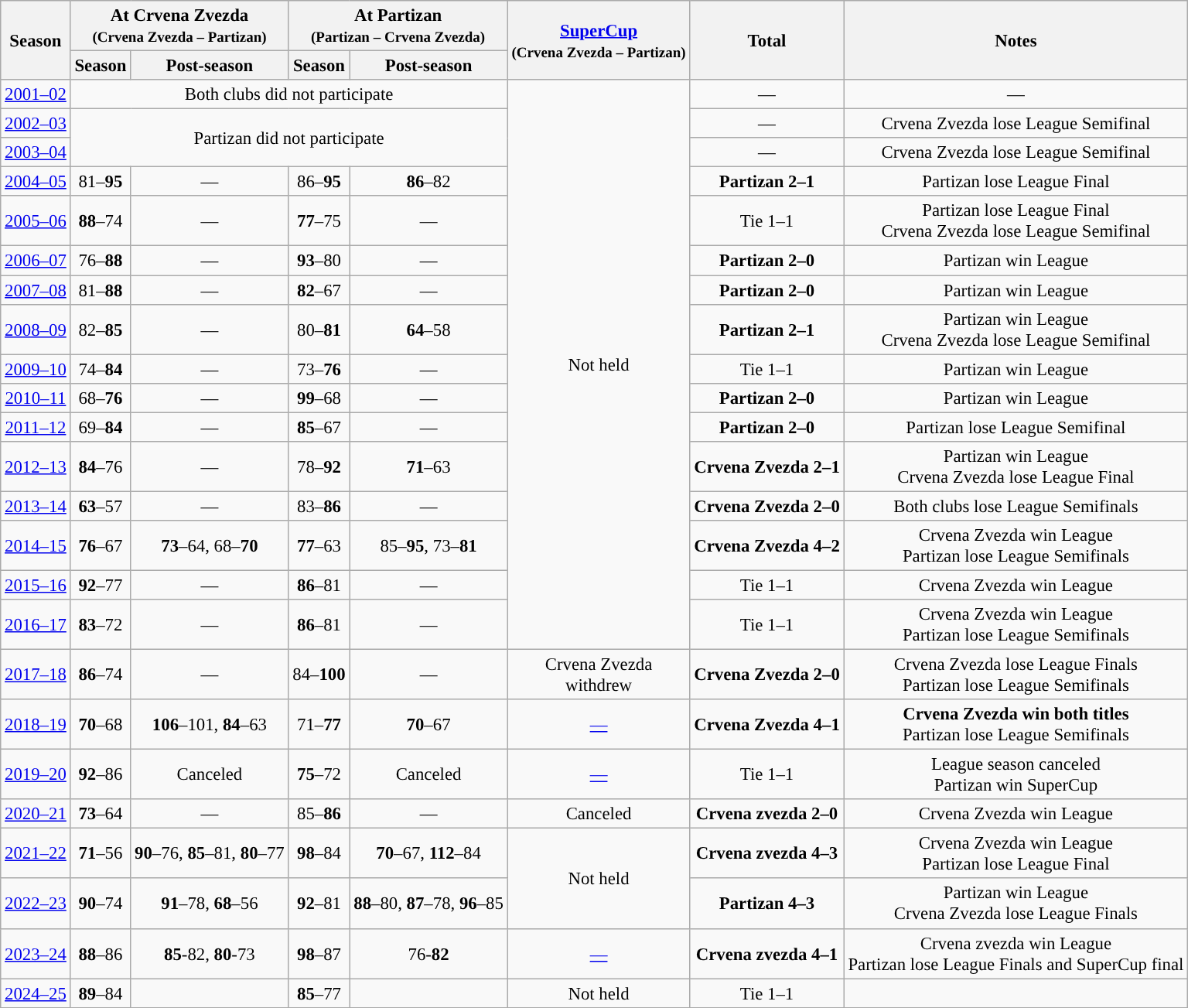<table class="wikitable" style="text-align: center; font-size:95%">
<tr>
<th rowspan=2>Season</th>
<th colspan=2>At Crvena Zvezda<br><small>(Crvena Zvezda – Partizan)</small></th>
<th colspan=2>At Partizan<br><small>(Partizan – Crvena Zvezda)</small></th>
<th rowspan=2><a href='#'>SuperCup</a><br><small>(Crvena Zvezda – Partizan)</small></th>
<th rowspan=2>Total</th>
<th rowspan=2>Notes</th>
</tr>
<tr>
<th>Season</th>
<th>Post-season</th>
<th>Season</th>
<th>Post-season</th>
</tr>
<tr>
<td><a href='#'>2001–02</a></td>
<td colspan=4 align="center">Both clubs did not participate</td>
<td rowspan=16>Not held</td>
<td>—</td>
<td>—</td>
</tr>
<tr>
<td><a href='#'>2002–03</a></td>
<td colspan=4 rowspan=2 align="center">Partizan did not participate</td>
<td>—</td>
<td>Crvena Zvezda lose League Semifinal</td>
</tr>
<tr>
<td><a href='#'>2003–04</a></td>
<td>—</td>
<td>Crvena Zvezda lose League Semifinal</td>
</tr>
<tr>
<td><a href='#'>2004–05</a></td>
<td>81–<strong>95</strong></td>
<td>—</td>
<td>86–<strong>95</strong></td>
<td><strong>86</strong>–82</td>
<td><strong>Partizan 2–1</strong></td>
<td>Partizan lose League Final</td>
</tr>
<tr>
<td><a href='#'>2005–06</a></td>
<td><strong>88</strong>–74</td>
<td>—</td>
<td><strong>77</strong>–75</td>
<td>—</td>
<td>Tie 1–1</td>
<td>Partizan lose League Final<br>Crvena Zvezda lose League Semifinal</td>
</tr>
<tr>
<td><a href='#'>2006–07</a></td>
<td>76–<strong>88</strong></td>
<td>—</td>
<td><strong>93</strong>–80</td>
<td>—</td>
<td><strong>Partizan 2–0</strong></td>
<td>Partizan win League</td>
</tr>
<tr>
<td><a href='#'>2007–08</a></td>
<td>81–<strong>88</strong></td>
<td>—</td>
<td><strong>82</strong>–67</td>
<td>—</td>
<td><strong>Partizan 2–0</strong></td>
<td>Partizan win League</td>
</tr>
<tr>
<td><a href='#'>2008–09</a></td>
<td>82–<strong>85</strong></td>
<td>—</td>
<td>80–<strong>81</strong></td>
<td><strong>64</strong>–58</td>
<td><strong>Partizan 2–1</strong></td>
<td>Partizan win League<br>Crvena Zvezda lose League Semifinal</td>
</tr>
<tr>
<td><a href='#'>2009–10</a></td>
<td>74–<strong>84</strong></td>
<td>—</td>
<td>73–<strong>76</strong></td>
<td>—</td>
<td>Tie 1–1</td>
<td>Partizan win League</td>
</tr>
<tr>
<td><a href='#'>2010–11</a></td>
<td>68–<strong>76</strong></td>
<td>—</td>
<td><strong>99</strong>–68</td>
<td>—</td>
<td><strong>Partizan 2–0</strong></td>
<td>Partizan win League</td>
</tr>
<tr>
<td><a href='#'>2011–12</a></td>
<td>69–<strong>84</strong></td>
<td>—</td>
<td><strong>85</strong>–67</td>
<td>—</td>
<td><strong>Partizan 2–0</strong></td>
<td>Partizan lose League Semifinal</td>
</tr>
<tr>
<td><a href='#'>2012–13</a></td>
<td><strong>84</strong>–76</td>
<td>—</td>
<td>78–<strong>92</strong></td>
<td><strong>71</strong>–63</td>
<td><strong>Crvena Zvezda 2–1</strong></td>
<td>Partizan win League<br>Crvena Zvezda lose League Final</td>
</tr>
<tr>
<td><a href='#'>2013–14</a></td>
<td><strong>63</strong>–57</td>
<td>—</td>
<td>83–<strong>86</strong></td>
<td>—</td>
<td><strong>Crvena Zvezda 2–0</strong></td>
<td>Both clubs lose League Semifinals</td>
</tr>
<tr>
<td><a href='#'>2014–15</a></td>
<td><strong>76</strong>–67</td>
<td><strong>73</strong>–64, 68–<strong>70</strong></td>
<td><strong>77</strong>–63</td>
<td>85–<strong>95</strong>, 73–<strong>81</strong></td>
<td><strong>Crvena Zvezda 4–2</strong></td>
<td>Crvena Zvezda win League<br>Partizan lose League Semifinals</td>
</tr>
<tr>
<td><a href='#'>2015–16</a></td>
<td><strong>92</strong>–77</td>
<td>—</td>
<td><strong>86</strong>–81</td>
<td>—</td>
<td>Tie 1–1</td>
<td>Crvena Zvezda win League</td>
</tr>
<tr>
<td><a href='#'>2016–17</a></td>
<td><strong>83</strong>–72</td>
<td>—</td>
<td><strong>86</strong>–81</td>
<td>—</td>
<td>Tie 1–1</td>
<td>Crvena Zvezda win League<br>Partizan lose League Semifinals</td>
</tr>
<tr>
<td><a href='#'>2017–18</a></td>
<td><strong>86</strong>–74</td>
<td>—</td>
<td>84–<strong>100</strong></td>
<td>—</td>
<td>Crvena Zvezda<br>withdrew </td>
<td><strong>Crvena Zvezda 2–0</strong></td>
<td>Crvena Zvezda lose League Finals<br>Partizan lose League Semifinals</td>
</tr>
<tr>
<td><a href='#'>2018–19</a></td>
<td><strong>70</strong>–68</td>
<td><strong>106</strong>–101, <strong>84</strong>–63</td>
<td>71–<strong>77</strong></td>
<td><strong>70</strong>–67</td>
<td><a href='#'>—</a></td>
<td><strong>Crvena Zvezda 4–1</strong></td>
<td><strong>Crvena Zvezda win both titles</strong><br>Partizan lose League Semifinals</td>
</tr>
<tr>
<td><a href='#'>2019–20</a></td>
<td><strong>92</strong>–86</td>
<td>Canceled</td>
<td><strong>75</strong>–72</td>
<td>Canceled</td>
<td><a href='#'>—</a></td>
<td>Tie 1–1</td>
<td>League season canceled<br>Partizan win SuperCup</td>
</tr>
<tr>
<td><a href='#'>2020–21</a></td>
<td><strong>73</strong>–64</td>
<td>—</td>
<td>85–<strong>86</strong></td>
<td>—</td>
<td>Canceled</td>
<td><strong>Crvena zvezda 2–0</strong></td>
<td>Crvena Zvezda win League</td>
</tr>
<tr>
<td><a href='#'>2021–22</a></td>
<td><strong>71</strong>–56</td>
<td><strong>90</strong>–76, <strong>85</strong>–81, <strong>80</strong>–77</td>
<td><strong>98</strong>–84</td>
<td><strong>70</strong>–67, <strong>112</strong>–84</td>
<td rowspan=2>Not held</td>
<td><strong>Crvena zvezda 4–3</strong></td>
<td>Crvena Zvezda win League<br>Partizan lose League Final</td>
</tr>
<tr>
<td><a href='#'>2022–23</a></td>
<td><strong>90</strong>–74</td>
<td><strong>91</strong>–78, <strong>68</strong>–56</td>
<td><strong>92</strong>–81</td>
<td><strong>88</strong>–80, <strong>87</strong>–78, <strong>96</strong>–85</td>
<td><strong>Partizan 4–3</strong></td>
<td>Partizan win League<br>Crvena Zvezda lose League Finals</td>
</tr>
<tr>
<td><a href='#'>2023–24</a></td>
<td><strong>88</strong>–86</td>
<td><strong>85</strong>-82, <strong>80</strong>-73</td>
<td><strong>98</strong>–87</td>
<td>76-<strong>82</strong></td>
<td><a href='#'>—</a></td>
<td><strong>Crvena zvezda 4–1</strong></td>
<td>Crvena zvezda win League<br>Partizan lose League Finals and SuperCup final</td>
</tr>
<tr>
<td><a href='#'>2024–25</a></td>
<td><strong>89</strong>–84</td>
<td></td>
<td><strong>85</strong>–77</td>
<td></td>
<td>Not held</td>
<td>Tie 1–1</td>
<td></td>
</tr>
<tr>
</tr>
</table>
